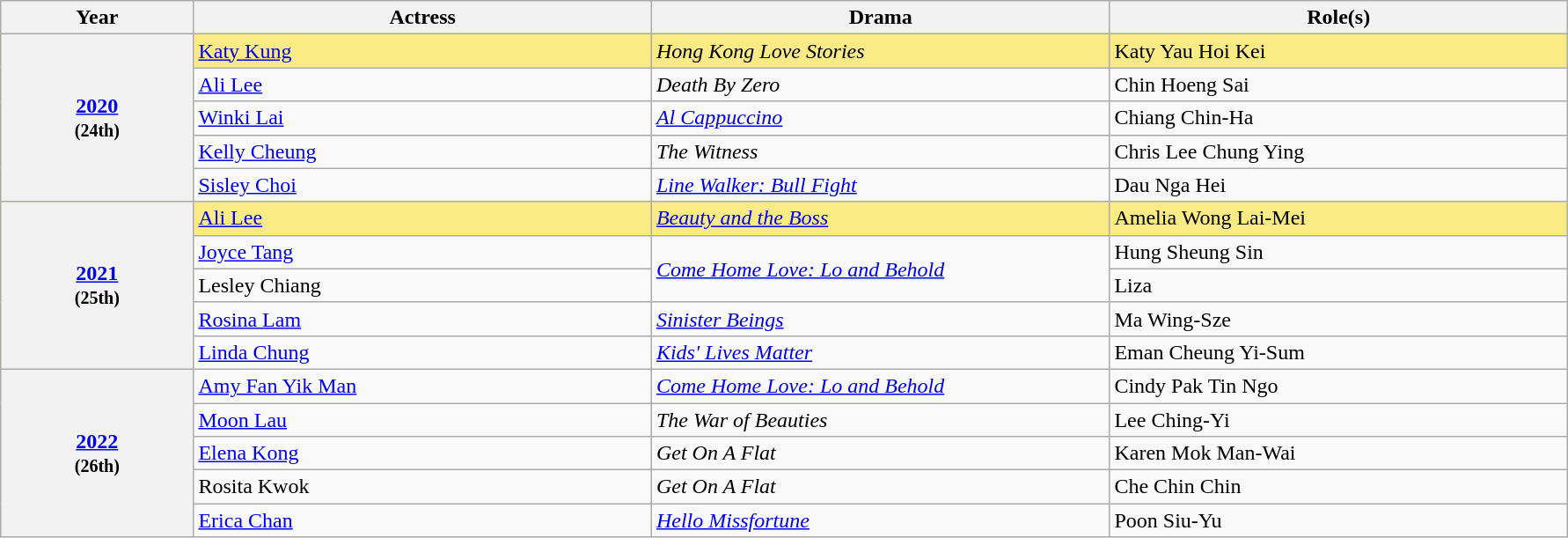<table class="wikitable">
<tr>
<th width="8%">Year</th>
<th width="19%">Actress</th>
<th width="19%">Drama</th>
<th width="19%">Role(s)</th>
</tr>
<tr style="background:#FAEB86">
<th rowspan="5"><strong><a href='#'>2020</a></strong><br><small>(24th)</small></th>
<td><a href='#'>Katy Kung</a> </td>
<td><em>Hong Kong Love Stories</em></td>
<td>Katy Yau Hoi Kei</td>
</tr>
<tr>
<td><a href='#'>Ali Lee</a></td>
<td><em>Death By Zero</em></td>
<td>Chin Hoeng Sai</td>
</tr>
<tr>
<td><a href='#'>Winki Lai</a></td>
<td><em><a href='#'>Al Cappuccino</a></em></td>
<td>Chiang Chin-Ha</td>
</tr>
<tr>
<td><a href='#'>Kelly Cheung</a></td>
<td><em>The Witness</em></td>
<td>Chris Lee Chung Ying</td>
</tr>
<tr>
<td><a href='#'>Sisley Choi</a></td>
<td><em><a href='#'>Line Walker: Bull Fight</a></em></td>
<td>Dau Nga Hei</td>
</tr>
<tr style="background:#FAEB86">
<th rowspan="5"><strong><a href='#'>2021</a></strong><br><small>(25th)</small></th>
<td><a href='#'>Ali Lee</a> </td>
<td><em><a href='#'>Beauty and the Boss</a></em></td>
<td>Amelia Wong Lai-Mei</td>
</tr>
<tr>
<td><a href='#'>Joyce Tang</a></td>
<td rowspan="2"><em><a href='#'>Come Home Love: Lo and Behold</a></em></td>
<td>Hung Sheung Sin</td>
</tr>
<tr>
<td>Lesley Chiang</td>
<td>Liza</td>
</tr>
<tr>
<td><a href='#'>Rosina Lam</a></td>
<td><em><a href='#'>Sinister Beings</a></em></td>
<td>Ma Wing-Sze</td>
</tr>
<tr>
<td><a href='#'>Linda Chung</a></td>
<td><em><a href='#'>Kids' Lives Matter</a></em></td>
<td>Eman Cheung Yi-Sum</td>
</tr>
<tr>
<th rowspan="5"><strong><a href='#'>2022</a></strong><br><small>(26th)</small></th>
<td><a href='#'>Amy Fan Yik Man</a> </td>
<td><em><a href='#'>Come Home Love: Lo and Behold</a></em></td>
<td>Cindy Pak Tin Ngo</td>
</tr>
<tr>
<td><a href='#'>Moon Lau</a></td>
<td><em>The War of Beauties</em></td>
<td>Lee Ching-Yi</td>
</tr>
<tr>
<td><a href='#'>Elena Kong</a></td>
<td><em>Get On A Flat</em></td>
<td>Karen Mok Man-Wai</td>
</tr>
<tr>
<td>Rosita Kwok</td>
<td><em>Get On A Flat</em></td>
<td>Che Chin Chin</td>
</tr>
<tr>
<td><a href='#'>Erica Chan</a></td>
<td><em><a href='#'>Hello Missfortune</a></em></td>
<td>Poon Siu-Yu</td>
</tr>
</table>
